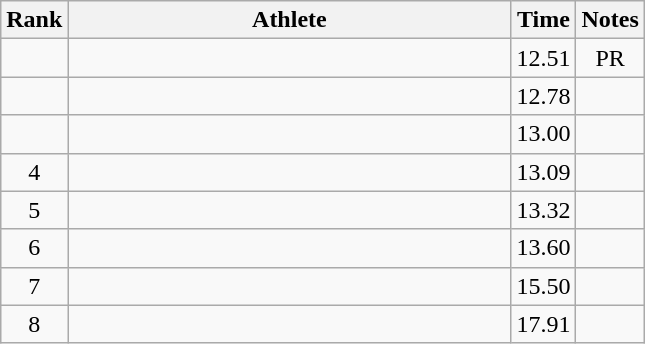<table class="wikitable" style="text-align:center">
<tr>
<th>Rank</th>
<th Style="width:18em">Athlete</th>
<th>Time</th>
<th>Notes</th>
</tr>
<tr>
<td></td>
<td style="text-align:left"></td>
<td>12.51</td>
<td>PR</td>
</tr>
<tr>
<td></td>
<td style="text-align:left"></td>
<td>12.78</td>
<td></td>
</tr>
<tr>
<td></td>
<td style="text-align:left"></td>
<td>13.00</td>
<td></td>
</tr>
<tr>
<td>4</td>
<td style="text-align:left"></td>
<td>13.09</td>
<td></td>
</tr>
<tr>
<td>5</td>
<td style="text-align:left"></td>
<td>13.32</td>
<td></td>
</tr>
<tr>
<td>6</td>
<td style="text-align:left"></td>
<td>13.60</td>
<td></td>
</tr>
<tr>
<td>7</td>
<td style="text-align:left"></td>
<td>15.50</td>
<td></td>
</tr>
<tr>
<td>8</td>
<td style="text-align:left"></td>
<td>17.91</td>
<td></td>
</tr>
</table>
